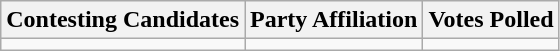<table class="wikitable sortable">
<tr>
<th>Contesting Candidates</th>
<th>Party Affiliation</th>
<th>Votes Polled</th>
</tr>
<tr>
<td></td>
<td></td>
<td></td>
</tr>
</table>
